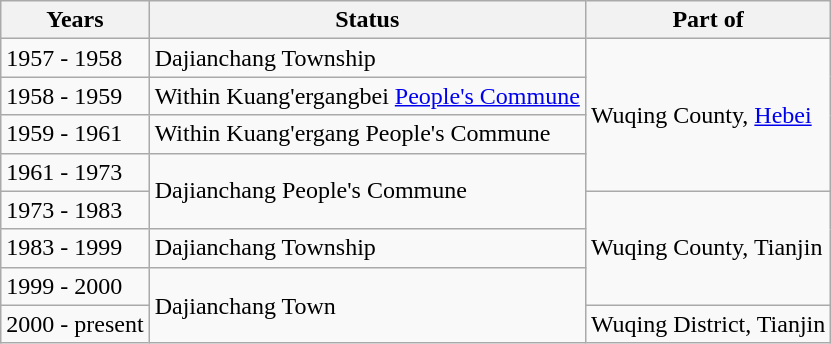<table class="wikitable">
<tr>
<th>Years</th>
<th>Status</th>
<th>Part of</th>
</tr>
<tr>
<td>1957 - 1958</td>
<td>Dajianchang Township</td>
<td rowspan="4">Wuqing County, <a href='#'>Hebei</a></td>
</tr>
<tr>
<td>1958 - 1959</td>
<td>Within Kuang'ergangbei <a href='#'>People's Commune</a></td>
</tr>
<tr>
<td>1959 - 1961</td>
<td>Within Kuang'ergang People's Commune</td>
</tr>
<tr>
<td>1961 - 1973</td>
<td rowspan="2">Dajianchang People's Commune</td>
</tr>
<tr>
<td>1973 - 1983</td>
<td rowspan="3">Wuqing County, Tianjin</td>
</tr>
<tr>
<td>1983 - 1999</td>
<td>Dajianchang Township</td>
</tr>
<tr>
<td>1999 - 2000</td>
<td rowspan="2">Dajianchang Town</td>
</tr>
<tr>
<td>2000 - present</td>
<td>Wuqing District, Tianjin</td>
</tr>
</table>
